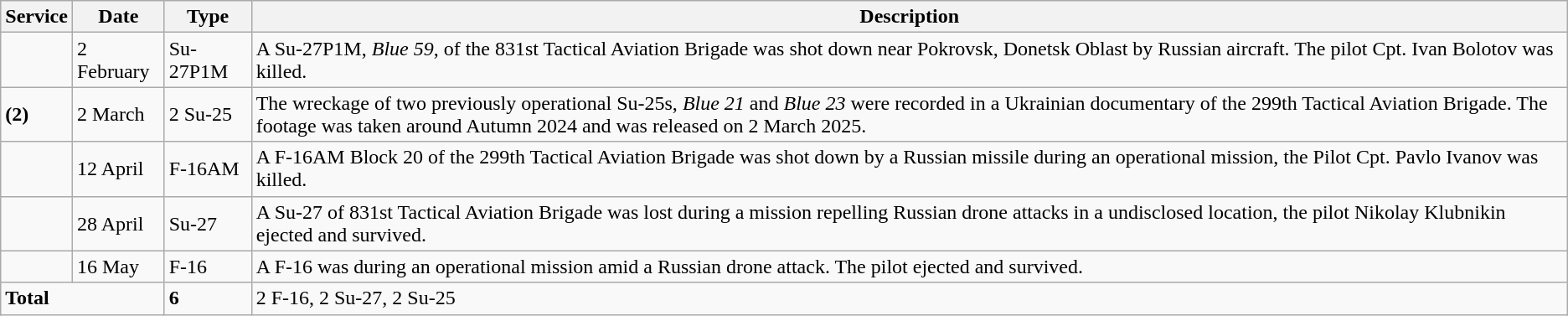<table class="wikitable">
<tr>
<th>Service</th>
<th>Date</th>
<th>Type</th>
<th>Description</th>
</tr>
<tr>
<td></td>
<td>2 February</td>
<td>Su-27P1M</td>
<td>A Su-27P1M, <em>Blue 59</em>, of the 831st Tactical Aviation Brigade was shot down near Pokrovsk, Donetsk Oblast by Russian aircraft. The pilot Cpt. Ivan Bolotov was killed.</td>
</tr>
<tr>
<td> <strong>(2)</strong></td>
<td>2 March</td>
<td>2 Su-25</td>
<td>The wreckage of two previously operational Su-25s, <em>Blue 21</em> and <em>Blue 23</em> were recorded in a Ukrainian documentary of the 299th Tactical Aviation Brigade. The footage was taken around Autumn 2024 and was released on 2 March 2025.</td>
</tr>
<tr>
<td></td>
<td>12 April</td>
<td>F-16AM</td>
<td>A F-16AM Block 20 of the 299th Tactical Aviation Brigade was shot down by a Russian missile during an operational mission, the Pilot Cpt. Pavlo Ivanov was killed.</td>
</tr>
<tr>
<td></td>
<td>28 April</td>
<td>Su-27</td>
<td>A Su-27 of 831st Tactical Aviation Brigade was lost during a mission repelling Russian drone attacks in a undisclosed location, the pilot Nikolay Klubnikin ejected and survived.</td>
</tr>
<tr>
<td></td>
<td>16 May</td>
<td>F-16</td>
<td>A F-16 was during an operational mission amid a Russian drone attack. The pilot ejected and survived.</td>
</tr>
<tr>
<td colspan="2"><strong>Total</strong></td>
<td><strong>6</strong></td>
<td>2 F-16, 2 Su-27, 2 Su-25</td>
</tr>
</table>
